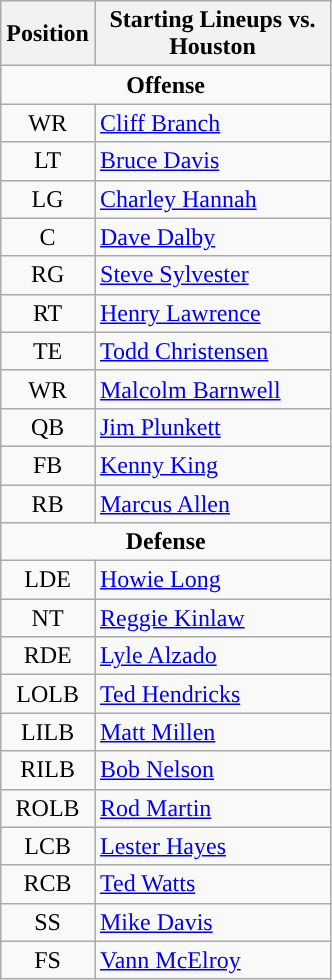<table class="wikitable">
<tr>
<th>Position</th>
<th width="150px" ">Starting Lineups vs. Houston</th>
</tr>
<tr>
<td colspan="2" style="text-align:center;"><strong>Offense</strong></td>
</tr>
<tr>
<td style="text-align:center;">WR</td>
<td><a href='#'>Cliff Branch</a></td>
</tr>
<tr>
<td style="text-align:center;">LT</td>
<td><a href='#'>Bruce Davis</a></td>
</tr>
<tr>
<td style="text-align:center;">LG</td>
<td><a href='#'>Charley Hannah</a></td>
</tr>
<tr>
<td style="text-align:center;">C</td>
<td><a href='#'>Dave Dalby</a></td>
</tr>
<tr>
<td style="text-align:center;">RG</td>
<td><a href='#'>Steve Sylvester</a></td>
</tr>
<tr>
<td style="text-align:center;">RT</td>
<td><a href='#'>Henry Lawrence</a></td>
</tr>
<tr>
<td style="text-align:center;">TE</td>
<td><a href='#'>Todd Christensen</a></td>
</tr>
<tr>
<td style="text-align:center;">WR</td>
<td><a href='#'>Malcolm Barnwell</a></td>
</tr>
<tr>
<td style="text-align:center;">QB</td>
<td><a href='#'>Jim Plunkett</a></td>
</tr>
<tr>
<td style="text-align:center;">FB</td>
<td><a href='#'>Kenny King</a></td>
</tr>
<tr>
<td style="text-align:center;">RB</td>
<td><a href='#'>Marcus Allen</a></td>
</tr>
<tr>
<td colspan="2" style="text-align:center;"><strong>Defense</strong></td>
</tr>
<tr>
<td style="text-align:center;">LDE</td>
<td><a href='#'>Howie Long</a></td>
</tr>
<tr>
<td style="text-align:center;">NT</td>
<td><a href='#'>Reggie Kinlaw</a></td>
</tr>
<tr>
<td style="text-align:center;">RDE</td>
<td><a href='#'>Lyle Alzado</a></td>
</tr>
<tr>
<td style="text-align:center;">LOLB</td>
<td><a href='#'>Ted Hendricks</a></td>
</tr>
<tr>
<td style="text-align:center;">LILB</td>
<td><a href='#'>Matt Millen</a></td>
</tr>
<tr>
<td style="text-align:center;">RILB</td>
<td><a href='#'>Bob Nelson</a></td>
</tr>
<tr>
<td style="text-align:center;">ROLB</td>
<td><a href='#'>Rod Martin</a></td>
</tr>
<tr>
<td style="text-align:center;">LCB</td>
<td><a href='#'>Lester Hayes</a></td>
</tr>
<tr>
<td style="text-align:center;">RCB</td>
<td><a href='#'>Ted Watts</a></td>
</tr>
<tr>
<td style="text-align:center;">SS</td>
<td><a href='#'>Mike Davis</a></td>
</tr>
<tr>
<td style="text-align:center;">FS</td>
<td><a href='#'>Vann McElroy</a></td>
</tr>
</table>
